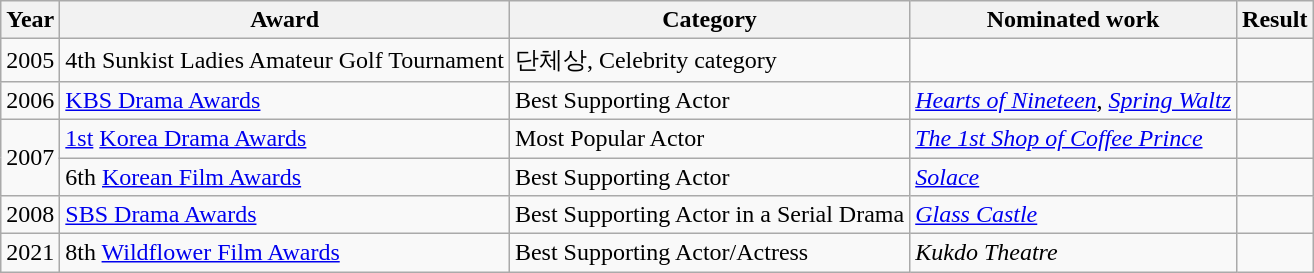<table class="wikitable sortable">
<tr>
<th>Year</th>
<th>Award</th>
<th>Category</th>
<th>Nominated work</th>
<th>Result</th>
</tr>
<tr>
<td>2005</td>
<td>4th Sunkist Ladies Amateur Golf Tournament</td>
<td>단체상, Celebrity category</td>
<td></td>
<td></td>
</tr>
<tr>
<td>2006</td>
<td><a href='#'>KBS Drama Awards</a></td>
<td>Best Supporting Actor</td>
<td><em><a href='#'>Hearts of Nineteen</a></em>, <em><a href='#'>Spring Waltz</a></em></td>
<td></td>
</tr>
<tr>
<td rowspan=2>2007</td>
<td><a href='#'>1st</a> <a href='#'>Korea Drama Awards</a></td>
<td>Most Popular Actor</td>
<td><em><a href='#'>The 1st Shop of Coffee Prince</a></em></td>
<td></td>
</tr>
<tr>
<td>6th <a href='#'>Korean Film Awards</a></td>
<td>Best Supporting Actor</td>
<td><em><a href='#'>Solace</a></em></td>
<td></td>
</tr>
<tr>
<td>2008</td>
<td><a href='#'>SBS Drama Awards</a></td>
<td>Best Supporting Actor in a Serial Drama</td>
<td><em><a href='#'>Glass Castle</a></em></td>
<td></td>
</tr>
<tr>
<td>2021</td>
<td>8th <a href='#'>Wildflower Film Awards</a></td>
<td>Best Supporting Actor/Actress</td>
<td><em>Kukdo Theatre</em></td>
<td></td>
</tr>
</table>
